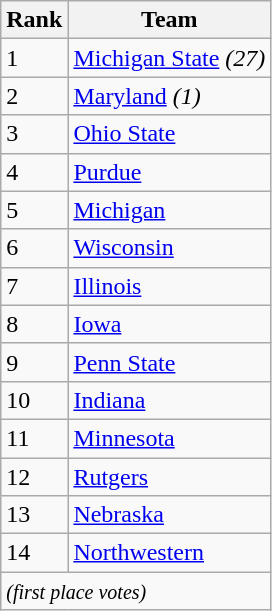<table class="wikitable">
<tr>
<th>Rank</th>
<th>Team</th>
</tr>
<tr>
<td>1</td>
<td><a href='#'>Michigan State</a> <em>(27)</em></td>
</tr>
<tr>
<td>2</td>
<td><a href='#'>Maryland</a> <em>(1)</em></td>
</tr>
<tr>
<td>3</td>
<td><a href='#'>Ohio State</a></td>
</tr>
<tr>
<td>4</td>
<td><a href='#'>Purdue</a></td>
</tr>
<tr>
<td>5</td>
<td><a href='#'>Michigan</a></td>
</tr>
<tr>
<td>6</td>
<td><a href='#'>Wisconsin</a></td>
</tr>
<tr>
<td>7</td>
<td><a href='#'>Illinois</a></td>
</tr>
<tr>
<td>8</td>
<td><a href='#'>Iowa</a></td>
</tr>
<tr>
<td>9</td>
<td><a href='#'>Penn State</a></td>
</tr>
<tr>
<td>10</td>
<td><a href='#'>Indiana</a></td>
</tr>
<tr>
<td>11</td>
<td><a href='#'>Minnesota</a></td>
</tr>
<tr>
<td>12</td>
<td><a href='#'>Rutgers</a></td>
</tr>
<tr>
<td>13</td>
<td><a href='#'>Nebraska</a></td>
</tr>
<tr>
<td>14</td>
<td><a href='#'>Northwestern</a></td>
</tr>
<tr>
<td colspan="3" valign="middle"><small><em>(first place votes)</em></small></td>
</tr>
</table>
